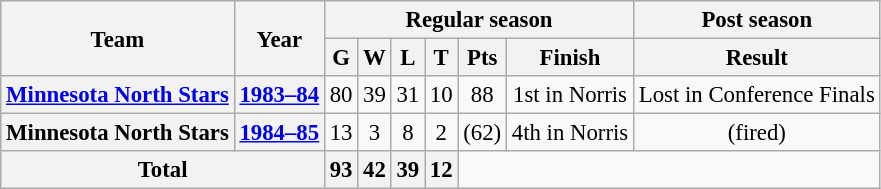<table class="wikitable" style="font-size: 95%; text-align:center;">
<tr>
<th rowspan="2">Team</th>
<th rowspan="2">Year</th>
<th colspan="6">Regular season</th>
<th colspan="1">Post season</th>
</tr>
<tr>
<th>G</th>
<th>W</th>
<th>L</th>
<th>T</th>
<th>Pts</th>
<th>Finish</th>
<th>Result</th>
</tr>
<tr>
<th><a href='#'>Minnesota North Stars</a></th>
<th><a href='#'>1983–84</a></th>
<td>80</td>
<td>39</td>
<td>31</td>
<td>10</td>
<td>88</td>
<td>1st in Norris</td>
<td>Lost in Conference Finals</td>
</tr>
<tr>
<th>Minnesota North Stars</th>
<th><a href='#'>1984–85</a></th>
<td>13</td>
<td>3</td>
<td>8</td>
<td>2</td>
<td>(62)</td>
<td>4th in Norris</td>
<td>(fired)</td>
</tr>
<tr>
<th colspan="2">Total</th>
<th>93</th>
<th>42</th>
<th>39</th>
<th>12</th>
</tr>
</table>
